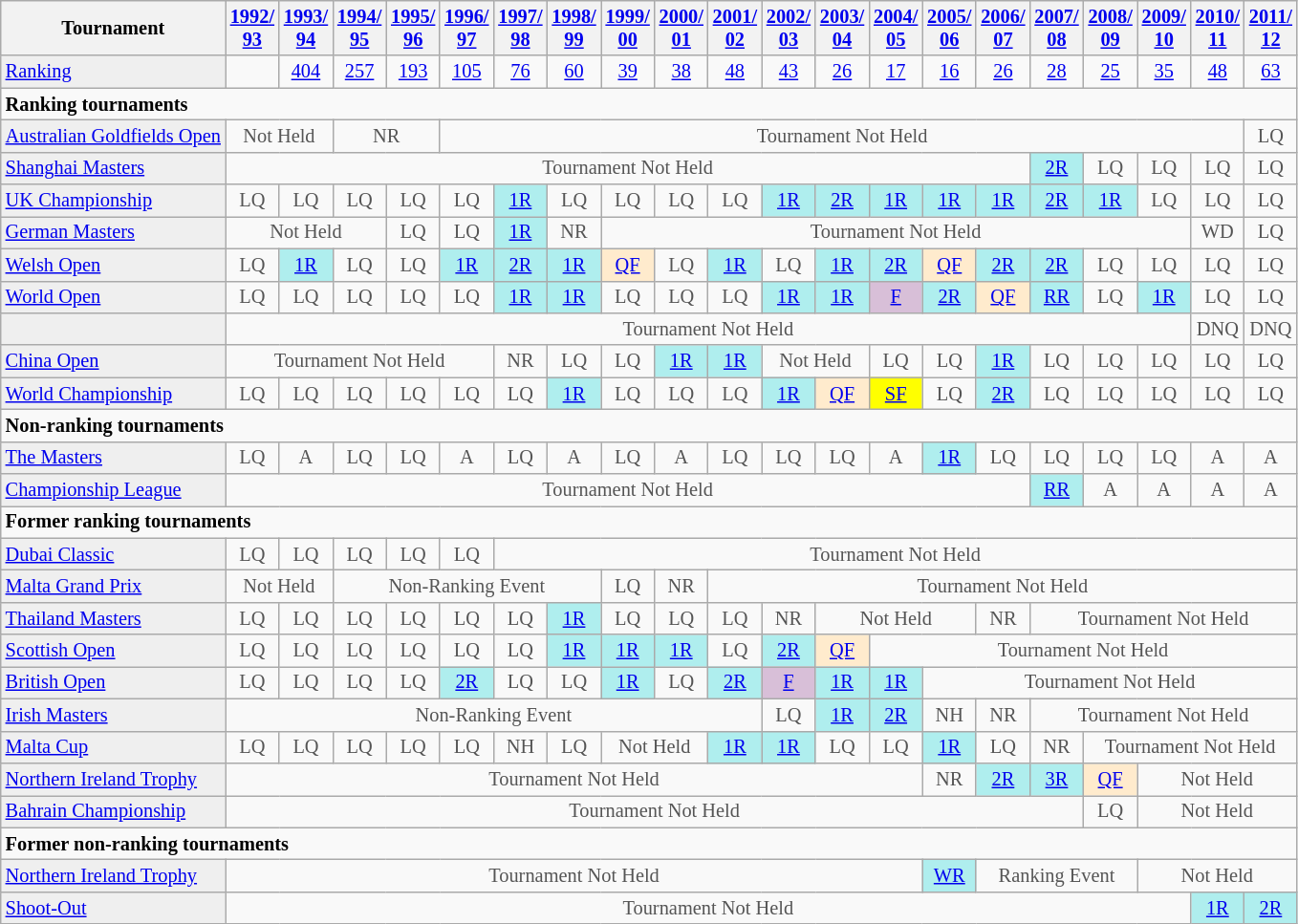<table class="wikitable" style="font-size:85%;">
<tr>
<th>Tournament</th>
<th><a href='#'>1992/<br>93</a></th>
<th><a href='#'>1993/<br>94</a></th>
<th><a href='#'>1994/<br>95</a></th>
<th><a href='#'>1995/<br>96</a></th>
<th><a href='#'>1996/<br>97</a></th>
<th><a href='#'>1997/<br>98</a></th>
<th><a href='#'>1998/<br>99</a></th>
<th><a href='#'>1999/<br>00</a></th>
<th><a href='#'>2000/<br>01</a></th>
<th><a href='#'>2001/<br>02</a></th>
<th><a href='#'>2002/<br>03</a></th>
<th><a href='#'>2003/<br>04</a></th>
<th><a href='#'>2004/<br>05</a></th>
<th><a href='#'>2005/<br>06</a></th>
<th><a href='#'>2006/<br>07</a></th>
<th><a href='#'>2007/<br>08</a></th>
<th><a href='#'>2008/<br>09</a></th>
<th><a href='#'>2009/<br>10</a></th>
<th><a href='#'>2010/<br>11</a></th>
<th><a href='#'>2011/<br>12</a></th>
</tr>
<tr>
<td style="background:#EFEFEF;"><a href='#'>Ranking</a></td>
<td style="text-align:center;"></td>
<td style="text-align:center;"><a href='#'>404</a></td>
<td style="text-align:center;"><a href='#'>257</a></td>
<td style="text-align:center;"><a href='#'>193</a></td>
<td style="text-align:center;"><a href='#'>105</a></td>
<td style="text-align:center;"><a href='#'>76</a></td>
<td style="text-align:center;"><a href='#'>60</a></td>
<td style="text-align:center;"><a href='#'>39</a></td>
<td style="text-align:center;"><a href='#'>38</a></td>
<td style="text-align:center;"><a href='#'>48</a></td>
<td style="text-align:center;"><a href='#'>43</a></td>
<td style="text-align:center;"><a href='#'>26</a></td>
<td style="text-align:center;"><a href='#'>17</a></td>
<td style="text-align:center;"><a href='#'>16</a></td>
<td style="text-align:center;"><a href='#'>26</a></td>
<td style="text-align:center;"><a href='#'>28</a></td>
<td style="text-align:center;"><a href='#'>25</a></td>
<td style="text-align:center;"><a href='#'>35</a></td>
<td style="text-align:center;"><a href='#'>48</a></td>
<td style="text-align:center;"><a href='#'>63</a></td>
</tr>
<tr>
<td colspan="30"><strong>Ranking tournaments</strong></td>
</tr>
<tr>
<td style="background:#EFEFEF;"><a href='#'>Australian Goldfields Open</a></td>
<td colspan="2" style="text-align:center; color:#555555;">Not Held</td>
<td colspan="2" style="text-align:center; color:#555555;">NR</td>
<td colspan="15" style="text-align:center; color:#555555;">Tournament Not Held</td>
<td style="text-align:center; color:#555555;">LQ</td>
</tr>
<tr>
<td style="background:#EFEFEF;"><a href='#'>Shanghai Masters</a></td>
<td colspan="15" style="text-align:center; color:#555555;">Tournament Not Held</td>
<td style="text-align:center; background:#afeeee;"><a href='#'>2R</a></td>
<td style="text-align:center; color:#555555;">LQ</td>
<td style="text-align:center; color:#555555;">LQ</td>
<td style="text-align:center; color:#555555;">LQ</td>
<td style="text-align:center; color:#555555;">LQ</td>
</tr>
<tr>
<td style="background:#EFEFEF;"><a href='#'>UK Championship</a></td>
<td style="text-align:center; color:#555555;">LQ</td>
<td style="text-align:center; color:#555555;">LQ</td>
<td style="text-align:center; color:#555555;">LQ</td>
<td style="text-align:center; color:#555555;">LQ</td>
<td style="text-align:center; color:#555555;">LQ</td>
<td style="text-align:center; background:#afeeee;"><a href='#'>1R</a></td>
<td style="text-align:center; color:#555555;">LQ</td>
<td style="text-align:center; color:#555555;">LQ</td>
<td style="text-align:center; color:#555555;">LQ</td>
<td style="text-align:center; color:#555555;">LQ</td>
<td style="text-align:center; background:#afeeee;"><a href='#'>1R</a></td>
<td style="text-align:center; background:#afeeee;"><a href='#'>2R</a></td>
<td style="text-align:center; background:#afeeee;"><a href='#'>1R</a></td>
<td style="text-align:center; background:#afeeee;"><a href='#'>1R</a></td>
<td style="text-align:center; background:#afeeee;"><a href='#'>1R</a></td>
<td style="text-align:center; background:#afeeee;"><a href='#'>2R</a></td>
<td style="text-align:center; background:#afeeee;"><a href='#'>1R</a></td>
<td style="text-align:center; color:#555555;">LQ</td>
<td style="text-align:center; color:#555555;">LQ</td>
<td style="text-align:center; color:#555555;">LQ</td>
</tr>
<tr>
<td style="background:#EFEFEF;"><a href='#'>German Masters</a></td>
<td colspan="3" style="text-align:center; color:#555555;">Not Held</td>
<td style="text-align:center; color:#555555;">LQ</td>
<td style="text-align:center; color:#555555;">LQ</td>
<td style="text-align:center; background:#afeeee;"><a href='#'>1R</a></td>
<td style="text-align:center; color:#555555;">NR</td>
<td colspan="11" style="text-align:center; color:#555555;">Tournament Not Held</td>
<td style="text-align:center; color:#555555;">WD</td>
<td style="text-align:center; color:#555555;">LQ</td>
</tr>
<tr>
<td style="background:#EFEFEF;"><a href='#'>Welsh Open</a></td>
<td style="text-align:center; color:#555555;">LQ</td>
<td style="text-align:center; background:#afeeee;"><a href='#'>1R</a></td>
<td style="text-align:center; color:#555555;">LQ</td>
<td style="text-align:center; color:#555555;">LQ</td>
<td style="text-align:center; background:#afeeee;"><a href='#'>1R</a></td>
<td style="text-align:center; background:#afeeee;"><a href='#'>2R</a></td>
<td style="text-align:center; background:#afeeee;"><a href='#'>1R</a></td>
<td style="text-align:center; background:#ffebcd;"><a href='#'>QF</a></td>
<td style="text-align:center; color:#555555;">LQ</td>
<td style="text-align:center; background:#afeeee;"><a href='#'>1R</a></td>
<td style="text-align:center; color:#555555;">LQ</td>
<td style="text-align:center; background:#afeeee;"><a href='#'>1R</a></td>
<td style="text-align:center; background:#afeeee;"><a href='#'>2R</a></td>
<td style="text-align:center; background:#ffebcd;"><a href='#'>QF</a></td>
<td style="text-align:center; background:#afeeee;"><a href='#'>2R</a></td>
<td style="text-align:center; background:#afeeee;"><a href='#'>2R</a></td>
<td style="text-align:center; color:#555555;">LQ</td>
<td style="text-align:center; color:#555555;">LQ</td>
<td style="text-align:center; color:#555555;">LQ</td>
<td style="text-align:center; color:#555555;">LQ</td>
</tr>
<tr>
<td style="background:#EFEFEF;"><a href='#'>World Open</a></td>
<td style="text-align:center; color:#555555;">LQ</td>
<td style="text-align:center; color:#555555;">LQ</td>
<td style="text-align:center; color:#555555;">LQ</td>
<td style="text-align:center; color:#555555;">LQ</td>
<td style="text-align:center; color:#555555;">LQ</td>
<td style="text-align:center; background:#afeeee;"><a href='#'>1R</a></td>
<td style="text-align:center; background:#afeeee;"><a href='#'>1R</a></td>
<td style="text-align:center; color:#555555;">LQ</td>
<td style="text-align:center; color:#555555;">LQ</td>
<td style="text-align:center; color:#555555;">LQ</td>
<td style="text-align:center; background:#afeeee;"><a href='#'>1R</a></td>
<td style="text-align:center; background:#afeeee;"><a href='#'>1R</a></td>
<td style="text-align:center; background:thistle;"><a href='#'>F</a></td>
<td style="text-align:center; background:#afeeee;"><a href='#'>2R</a></td>
<td style="text-align:center; background:#ffebcd;"><a href='#'>QF</a></td>
<td style="text-align:center; background:#afeeee;"><a href='#'>RR</a></td>
<td style="text-align:center; color:#555555;">LQ</td>
<td style="text-align:center; background:#afeeee;"><a href='#'>1R</a></td>
<td style="text-align:center; color:#555555;">LQ</td>
<td style="text-align:center; color:#555555;">LQ</td>
</tr>
<tr>
<td style="background:#EFEFEF;"></td>
<td colspan="18" style="text-align:center; color:#555555;">Tournament Not Held</td>
<td style="text-align:center; color:#555555;">DNQ</td>
<td style="text-align:center; color:#555555;">DNQ</td>
</tr>
<tr>
<td style="background:#EFEFEF;"><a href='#'>China Open</a></td>
<td colspan="5" style="text-align:center; color:#555555;">Tournament Not Held</td>
<td style="text-align:center; color:#555555;">NR</td>
<td style="text-align:center; color:#555555;">LQ</td>
<td style="text-align:center; color:#555555;">LQ</td>
<td style="text-align:center; background:#afeeee;"><a href='#'>1R</a></td>
<td style="text-align:center; background:#afeeee;"><a href='#'>1R</a></td>
<td colspan="2" style="text-align:center; color:#555555;">Not Held</td>
<td style="text-align:center; color:#555555;">LQ</td>
<td style="text-align:center; color:#555555;">LQ</td>
<td style="text-align:center; background:#afeeee;"><a href='#'>1R</a></td>
<td style="text-align:center; color:#555555;">LQ</td>
<td style="text-align:center; color:#555555;">LQ</td>
<td style="text-align:center; color:#555555;">LQ</td>
<td style="text-align:center; color:#555555;">LQ</td>
<td style="text-align:center; color:#555555;">LQ</td>
</tr>
<tr>
<td style="background:#EFEFEF;"><a href='#'>World Championship</a></td>
<td style="text-align:center; color:#555555;">LQ</td>
<td style="text-align:center; color:#555555;">LQ</td>
<td style="text-align:center; color:#555555;">LQ</td>
<td style="text-align:center; color:#555555;">LQ</td>
<td style="text-align:center; color:#555555;">LQ</td>
<td style="text-align:center; color:#555555;">LQ</td>
<td style="text-align:center; background:#afeeee;"><a href='#'>1R</a></td>
<td style="text-align:center; color:#555555;">LQ</td>
<td style="text-align:center; color:#555555;">LQ</td>
<td style="text-align:center; color:#555555;">LQ</td>
<td style="text-align:center; background:#afeeee;"><a href='#'>1R</a></td>
<td style="text-align:center; background:#ffebcd;"><a href='#'>QF</a></td>
<td style="text-align:center; background:yellow;"><a href='#'>SF</a></td>
<td style="text-align:center; color:#555555;">LQ</td>
<td style="text-align:center; background:#afeeee;"><a href='#'>2R</a></td>
<td style="text-align:center; color:#555555;">LQ</td>
<td style="text-align:center; color:#555555;">LQ</td>
<td style="text-align:center; color:#555555;">LQ</td>
<td style="text-align:center; color:#555555;">LQ</td>
<td style="text-align:center; color:#555555;">LQ</td>
</tr>
<tr>
<td colspan="30"><strong>Non-ranking tournaments</strong></td>
</tr>
<tr>
<td style="background:#EFEFEF;"><a href='#'>The Masters</a></td>
<td style="text-align:center; color:#555555;">LQ</td>
<td style="text-align:center; color:#555555;">A</td>
<td style="text-align:center; color:#555555;">LQ</td>
<td style="text-align:center; color:#555555;">LQ</td>
<td style="text-align:center; color:#555555;">A</td>
<td style="text-align:center; color:#555555;">LQ</td>
<td style="text-align:center; color:#555555;">A</td>
<td style="text-align:center; color:#555555;">LQ</td>
<td style="text-align:center; color:#555555;">A</td>
<td style="text-align:center; color:#555555;">LQ</td>
<td style="text-align:center; color:#555555;">LQ</td>
<td style="text-align:center; color:#555555;">LQ</td>
<td style="text-align:center; color:#555555;">A</td>
<td style="text-align:center; background:#afeeee;"><a href='#'>1R</a></td>
<td style="text-align:center; color:#555555;">LQ</td>
<td style="text-align:center; color:#555555;">LQ</td>
<td style="text-align:center; color:#555555;">LQ</td>
<td style="text-align:center; color:#555555;">LQ</td>
<td style="text-align:center; color:#555555;">A</td>
<td style="text-align:center; color:#555555;">A</td>
</tr>
<tr>
<td style="background:#EFEFEF;"><a href='#'>Championship League</a></td>
<td colspan="15" style="text-align:center; color:#555555;">Tournament Not Held</td>
<td align="center" style="background:#afeeee;"><a href='#'>RR</a></td>
<td style="text-align:center; color:#555555;">A</td>
<td style="text-align:center; color:#555555;">A</td>
<td style="text-align:center; color:#555555;">A</td>
<td style="text-align:center; color:#555555;">A</td>
</tr>
<tr>
<td colspan="30"><strong>Former ranking tournaments</strong></td>
</tr>
<tr>
<td style="background:#EFEFEF;"><a href='#'>Dubai Classic</a></td>
<td style="text-align:center; color:#555555;">LQ</td>
<td style="text-align:center; color:#555555;">LQ</td>
<td style="text-align:center; color:#555555;">LQ</td>
<td style="text-align:center; color:#555555;">LQ</td>
<td style="text-align:center; color:#555555;">LQ</td>
<td colspan="30" style="text-align:center; color:#555555;">Tournament Not Held</td>
</tr>
<tr>
<td style="background:#EFEFEF;"><a href='#'>Malta Grand Prix</a></td>
<td colspan="2" style="text-align:center; color:#555555;">Not Held</td>
<td colspan="5" style="text-align:center; color:#555555;">Non-Ranking Event</td>
<td style="text-align:center; color:#555555;">LQ</td>
<td style="text-align:center; color:#555555;">NR</td>
<td colspan="30" style="text-align:center; color:#555555;">Tournament Not Held</td>
</tr>
<tr>
<td style="background:#EFEFEF;"><a href='#'>Thailand Masters</a></td>
<td style="text-align:center; color:#555555;">LQ</td>
<td style="text-align:center; color:#555555;">LQ</td>
<td style="text-align:center; color:#555555;">LQ</td>
<td style="text-align:center; color:#555555;">LQ</td>
<td style="text-align:center; color:#555555;">LQ</td>
<td style="text-align:center; color:#555555;">LQ</td>
<td style="text-align:center; background:#afeeee;"><a href='#'>1R</a></td>
<td style="text-align:center; color:#555555;">LQ</td>
<td style="text-align:center; color:#555555;">LQ</td>
<td style="text-align:center; color:#555555;">LQ</td>
<td style="text-align:center; color:#555555;">NR</td>
<td colspan="3" style="text-align:center; color:#555555;">Not Held</td>
<td style="text-align:center; color:#555555;">NR</td>
<td colspan="30" style="text-align:center; color:#555555;">Tournament Not Held</td>
</tr>
<tr>
<td style="background:#EFEFEF;"><a href='#'>Scottish Open</a></td>
<td style="text-align:center; color:#555555;">LQ</td>
<td style="text-align:center; color:#555555;">LQ</td>
<td style="text-align:center; color:#555555;">LQ</td>
<td style="text-align:center; color:#555555;">LQ</td>
<td style="text-align:center; color:#555555;">LQ</td>
<td style="text-align:center; color:#555555;">LQ</td>
<td style="text-align:center; background:#afeeee;"><a href='#'>1R</a></td>
<td style="text-align:center; background:#afeeee;"><a href='#'>1R</a></td>
<td style="text-align:center; background:#afeeee;"><a href='#'>1R</a></td>
<td style="text-align:center; color:#555555;">LQ</td>
<td style="text-align:center; background:#afeeee;"><a href='#'>2R</a></td>
<td style="text-align:center; background:#ffebcd;"><a href='#'>QF</a></td>
<td colspan="8" style="text-align:center; color:#555555;">Tournament Not Held</td>
</tr>
<tr>
<td style="background:#EFEFEF;"><a href='#'>British Open</a></td>
<td style="text-align:center; color:#555555;">LQ</td>
<td style="text-align:center; color:#555555;">LQ</td>
<td style="text-align:center; color:#555555;">LQ</td>
<td style="text-align:center; color:#555555;">LQ</td>
<td style="text-align:center; background:#afeeee;"><a href='#'>2R</a></td>
<td style="text-align:center; color:#555555;">LQ</td>
<td style="text-align:center; color:#555555;">LQ</td>
<td style="text-align:center; background:#afeeee;"><a href='#'>1R</a></td>
<td style="text-align:center; color:#555555;">LQ</td>
<td style="text-align:center; background:#afeeee;"><a href='#'>2R</a></td>
<td style="text-align:center; background:thistle;"><a href='#'>F</a></td>
<td style="text-align:center; background:#afeeee;"><a href='#'>1R</a></td>
<td style="text-align:center; background:#afeeee;"><a href='#'>1R</a></td>
<td colspan="30" style="text-align:center; color:#555555;">Tournament Not Held</td>
</tr>
<tr>
<td style="background:#EFEFEF;"><a href='#'>Irish Masters</a></td>
<td colspan="10" style="text-align:center; color:#555555;">Non-Ranking Event</td>
<td style="text-align:center; color:#555555;">LQ</td>
<td style="text-align:center; background:#afeeee;"><a href='#'>1R</a></td>
<td style="text-align:center; background:#afeeee;"><a href='#'>2R</a></td>
<td style="text-align:center; color:#555555;">NH</td>
<td style="text-align:center; color:#555555;">NR</td>
<td colspan="30" style="text-align:center; color:#555555;">Tournament Not Held</td>
</tr>
<tr>
<td style="background:#EFEFEF;"><a href='#'>Malta Cup</a></td>
<td style="text-align:center; color:#555555;">LQ</td>
<td style="text-align:center; color:#555555;">LQ</td>
<td style="text-align:center; color:#555555;">LQ</td>
<td style="text-align:center; color:#555555;">LQ</td>
<td style="text-align:center; color:#555555;">LQ</td>
<td style="text-align:center; color:#555555;">NH</td>
<td style="text-align:center; color:#555555;">LQ</td>
<td colspan="2" style="text-align:center; color:#555555;">Not Held</td>
<td style="text-align:center; background:#afeeee;"><a href='#'>1R</a></td>
<td style="text-align:center; background:#afeeee;"><a href='#'>1R</a></td>
<td style="text-align:center; color:#555555;">LQ</td>
<td style="text-align:center; color:#555555;">LQ</td>
<td style="text-align:center; background:#afeeee;"><a href='#'>1R</a></td>
<td style="text-align:center; color:#555555;">LQ</td>
<td style="text-align:center; color:#555555;">NR</td>
<td colspan="30" style="text-align:center; color:#555555;">Tournament Not Held</td>
</tr>
<tr>
<td style="background:#EFEFEF;"><a href='#'>Northern Ireland Trophy</a></td>
<td colspan="13" style="text-align:center; color:#555555;">Tournament Not Held</td>
<td style="text-align:center; color:#555555;">NR</td>
<td style="text-align:center; background:#afeeee;"><a href='#'>2R</a></td>
<td style="text-align:center; background:#afeeee;"><a href='#'>3R</a></td>
<td style="text-align:center; background:#ffebcd;"><a href='#'>QF</a></td>
<td colspan="30" style="text-align:center; color:#555555;">Not Held</td>
</tr>
<tr>
<td style="background:#EFEFEF;"><a href='#'>Bahrain Championship</a></td>
<td colspan="16" style="text-align:center; color:#555555;">Tournament Not Held</td>
<td style="text-align:center; color:#555555;">LQ</td>
<td colspan="30" style="text-align:center; color:#555555;">Not Held</td>
</tr>
<tr>
<td colspan="30"><strong>Former non-ranking tournaments</strong></td>
</tr>
<tr>
<td style="background:#EFEFEF;"><a href='#'>Northern Ireland Trophy</a></td>
<td colspan="13" style="text-align:center; color:#555555;">Tournament Not Held</td>
<td style="text-align:center; background:#afeeee;"><a href='#'>WR</a></td>
<td colspan="3" style="text-align:center; color:#555555;">Ranking Event</td>
<td colspan="30" style="text-align:center; color:#555555;">Not Held</td>
</tr>
<tr>
<td style="background:#EFEFEF;"><a href='#'>Shoot-Out</a></td>
<td colspan="18" style="text-align:center; color:#555555;">Tournament Not Held</td>
<td align="center" style="background:#afeeee;"><a href='#'>1R</a></td>
<td align="center" style="background:#afeeee;"><a href='#'>2R</a></td>
</tr>
</table>
